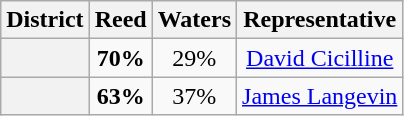<table class=wikitable>
<tr>
<th>District</th>
<th>Reed</th>
<th>Waters</th>
<th>Representative</th>
</tr>
<tr align=center>
<th></th>
<td><strong>70%</strong></td>
<td>29%</td>
<td><a href='#'>David Cicilline</a></td>
</tr>
<tr align=center>
<th></th>
<td><strong>63%</strong></td>
<td>37%</td>
<td><a href='#'>James Langevin</a></td>
</tr>
</table>
